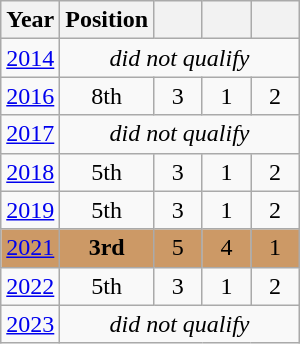<table class="wikitable" style="text-align: center;">
<tr>
<th>Year</th>
<th>Position</th>
<th width=25px></th>
<th width=25px></th>
<th width=25px></th>
</tr>
<tr>
<td style="text-align: left;"> <a href='#'>2014</a></td>
<td colspan=4><em>did not qualify</em></td>
</tr>
<tr>
<td style="text-align: left;"> <a href='#'>2016</a></td>
<td>8th</td>
<td>3</td>
<td>1</td>
<td>2</td>
</tr>
<tr>
<td style="text-align: left;"> <a href='#'>2017</a></td>
<td colspan=4><em>did not qualify</em></td>
</tr>
<tr>
<td style="text-align: left;"> <a href='#'>2018</a></td>
<td>5th</td>
<td>3</td>
<td>1</td>
<td>2</td>
</tr>
<tr>
<td style="text-align: left;"> <a href='#'>2019</a></td>
<td>5th</td>
<td>3</td>
<td>1</td>
<td>2</td>
</tr>
<tr style="background:#c96;">
<td style="text-align: left;"> <a href='#'>2021</a></td>
<td><strong>3rd</strong></td>
<td>5</td>
<td>4</td>
<td>1</td>
</tr>
<tr>
<td style="text-align: left;"> <a href='#'>2022</a></td>
<td>5th</td>
<td>3</td>
<td>1</td>
<td>2</td>
</tr>
<tr>
<td style="text-align: left;"> <a href='#'>2023</a></td>
<td colspan=4><em>did not qualify</em></td>
</tr>
</table>
